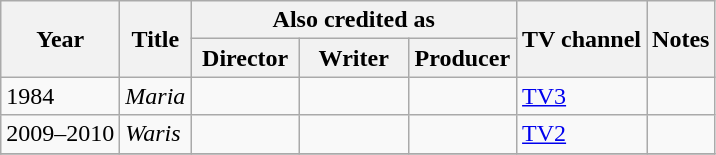<table class="wikitable">
<tr>
<th rowspan=2>Year</th>
<th rowspan=2>Title</th>
<th colspan=3>Also credited as</th>
<th rowspan=2>TV channel</th>
<th rowspan=2>Notes</th>
</tr>
<tr>
<th width=65>Director</th>
<th width=65>Writer</th>
<th width=65>Producer</th>
</tr>
<tr>
<td>1984</td>
<td><em>Maria</em></td>
<td></td>
<td></td>
<td></td>
<td><a href='#'>TV3</a></td>
<td></td>
</tr>
<tr>
<td>2009–2010</td>
<td><em>Waris</em></td>
<td></td>
<td></td>
<td></td>
<td><a href='#'>TV2</a></td>
<td></td>
</tr>
<tr>
</tr>
</table>
